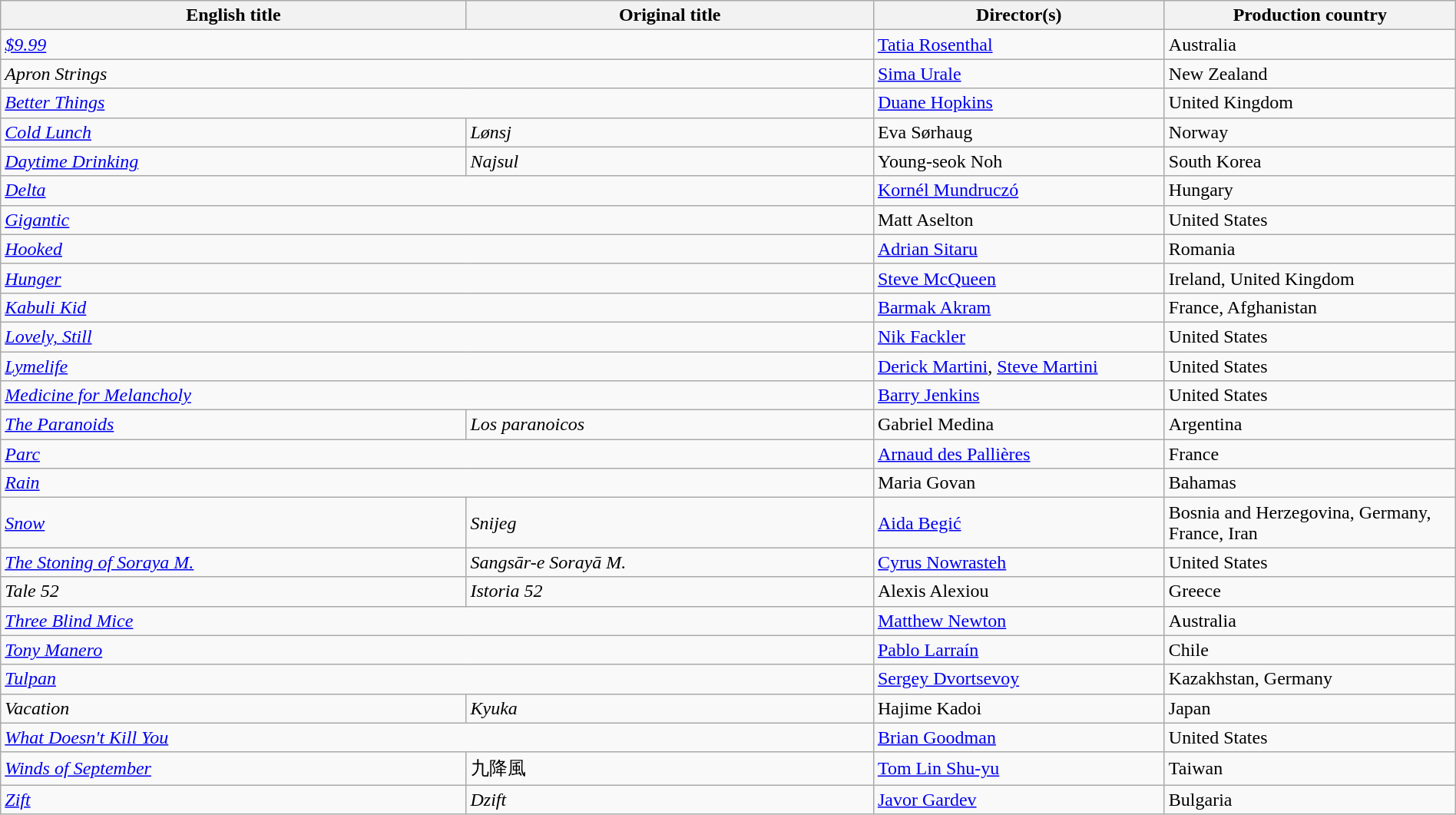<table class="sortable wikitable" width="100%" cellpadding="5">
<tr>
<th scope="col" width="32%">English title</th>
<th scope="col" width="28%">Original title</th>
<th scope="col" width="20%">Director(s)</th>
<th scope="col" width="20%">Production country</th>
</tr>
<tr>
<td colspan=2><em><a href='#'>$9.99</a></em></td>
<td><a href='#'>Tatia Rosenthal</a></td>
<td>Australia</td>
</tr>
<tr>
<td colspan=2><em>Apron Strings</em></td>
<td><a href='#'>Sima Urale</a></td>
<td>New Zealand</td>
</tr>
<tr>
<td colspan=2><em><a href='#'>Better Things</a></em></td>
<td><a href='#'>Duane Hopkins</a></td>
<td>United Kingdom</td>
</tr>
<tr>
<td><em><a href='#'>Cold Lunch</a></em></td>
<td><em>Lønsj</em></td>
<td>Eva Sørhaug</td>
<td>Norway</td>
</tr>
<tr>
<td><em><a href='#'>Daytime Drinking</a></em></td>
<td><em>Najsul</em></td>
<td>Young-seok Noh</td>
<td>South Korea</td>
</tr>
<tr>
<td colspan=2><em><a href='#'>Delta</a></em></td>
<td><a href='#'>Kornél Mundruczó</a></td>
<td>Hungary</td>
</tr>
<tr>
<td colspan=2><em><a href='#'>Gigantic</a></em></td>
<td>Matt Aselton</td>
<td>United States</td>
</tr>
<tr>
<td colspan=2><em><a href='#'>Hooked</a></em></td>
<td><a href='#'>Adrian Sitaru</a></td>
<td>Romania</td>
</tr>
<tr>
<td colspan=2><em><a href='#'>Hunger</a></em></td>
<td><a href='#'>Steve McQueen</a></td>
<td>Ireland, United Kingdom</td>
</tr>
<tr>
<td colspan=2><em><a href='#'>Kabuli Kid</a></em></td>
<td><a href='#'>Barmak Akram</a></td>
<td>France, Afghanistan</td>
</tr>
<tr>
<td colspan=2><em><a href='#'>Lovely, Still</a></em></td>
<td><a href='#'>Nik Fackler</a></td>
<td>United States</td>
</tr>
<tr>
<td colspan=2><em><a href='#'>Lymelife</a></em></td>
<td><a href='#'>Derick Martini</a>, <a href='#'>Steve Martini</a></td>
<td>United States</td>
</tr>
<tr>
<td colspan=2><em><a href='#'>Medicine for Melancholy</a></em></td>
<td><a href='#'>Barry Jenkins</a></td>
<td>United States</td>
</tr>
<tr>
<td><em><a href='#'>The Paranoids</a></em></td>
<td><em>Los paranoicos</em></td>
<td>Gabriel Medina</td>
<td>Argentina</td>
</tr>
<tr>
<td colspan=2><em><a href='#'>Parc</a></em></td>
<td><a href='#'>Arnaud des Pallières</a></td>
<td>France</td>
</tr>
<tr>
<td colspan=2><em><a href='#'>Rain</a></em></td>
<td>Maria Govan</td>
<td>Bahamas</td>
</tr>
<tr>
<td><em><a href='#'>Snow</a></em></td>
<td><em>Snijeg</em></td>
<td><a href='#'>Aida Begić</a></td>
<td>Bosnia and Herzegovina, Germany, France, Iran</td>
</tr>
<tr>
<td><em><a href='#'>The Stoning of Soraya M.</a></em></td>
<td><em>Sangsār-e Sorayā M.</em></td>
<td><a href='#'>Cyrus Nowrasteh</a></td>
<td>United States</td>
</tr>
<tr>
<td><em>Tale 52</em></td>
<td><em>Istoria 52</em></td>
<td>Alexis Alexiou</td>
<td>Greece</td>
</tr>
<tr>
<td colspan=2><em><a href='#'>Three Blind Mice</a></em></td>
<td><a href='#'>Matthew Newton</a></td>
<td>Australia</td>
</tr>
<tr>
<td colspan=2><em><a href='#'>Tony Manero</a></em></td>
<td><a href='#'>Pablo Larraín</a></td>
<td>Chile</td>
</tr>
<tr>
<td colspan=2><em><a href='#'>Tulpan</a></em></td>
<td><a href='#'>Sergey Dvortsevoy</a></td>
<td>Kazakhstan, Germany</td>
</tr>
<tr>
<td><em>Vacation</em></td>
<td><em>Kyuka</em></td>
<td>Hajime Kadoi</td>
<td>Japan</td>
</tr>
<tr>
<td colspan=2><em><a href='#'>What Doesn't Kill You</a></em></td>
<td><a href='#'>Brian Goodman</a></td>
<td>United States</td>
</tr>
<tr>
<td><em><a href='#'>Winds of September</a></em></td>
<td>九降風</td>
<td><a href='#'>Tom Lin Shu-yu</a></td>
<td>Taiwan</td>
</tr>
<tr>
<td><em><a href='#'>Zift</a></em></td>
<td><em>Dzift</em></td>
<td><a href='#'>Javor Gardev</a></td>
<td>Bulgaria</td>
</tr>
</table>
